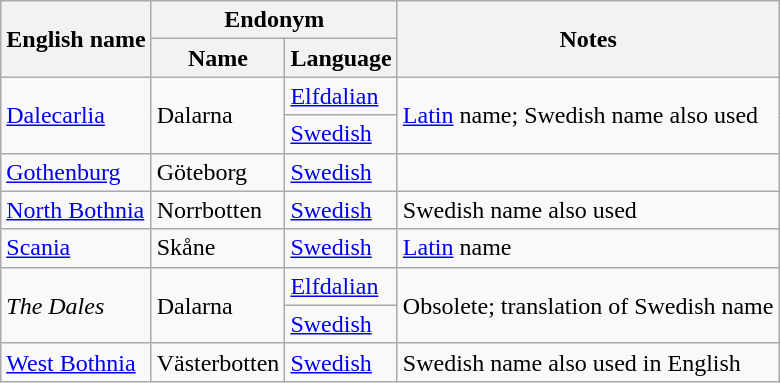<table class="wikitable sortable mw-collapsible">
<tr>
<th rowspan="2">English name</th>
<th colspan="2">Endonym</th>
<th rowspan="2">Notes</th>
</tr>
<tr>
<th>Name</th>
<th>Language</th>
</tr>
<tr>
<td rowspan="2"><a href='#'>Dalecarlia</a></td>
<td rowspan="2">Dalarna</td>
<td><a href='#'>Elfdalian</a></td>
<td rowspan="2"><a href='#'>Latin</a> name; Swedish name also used</td>
</tr>
<tr>
<td><a href='#'>Swedish</a></td>
</tr>
<tr>
<td><a href='#'>Gothenburg</a></td>
<td>Göteborg</td>
<td><a href='#'>Swedish</a></td>
<td></td>
</tr>
<tr>
<td><a href='#'>North Bothnia</a></td>
<td>Norrbotten</td>
<td><a href='#'>Swedish</a></td>
<td>Swedish name also used</td>
</tr>
<tr>
<td><a href='#'>Scania</a></td>
<td>Skåne</td>
<td><a href='#'>Swedish</a></td>
<td><a href='#'>Latin</a> name</td>
</tr>
<tr>
<td rowspan="2"><em>The Dales</em></td>
<td rowspan="2">Dalarna</td>
<td><a href='#'>Elfdalian</a></td>
<td rowspan="2">Obsolete; translation of Swedish name</td>
</tr>
<tr>
<td><a href='#'>Swedish</a></td>
</tr>
<tr>
<td><a href='#'>West Bothnia</a></td>
<td>Västerbotten</td>
<td><a href='#'>Swedish</a></td>
<td>Swedish name also used in English</td>
</tr>
</table>
